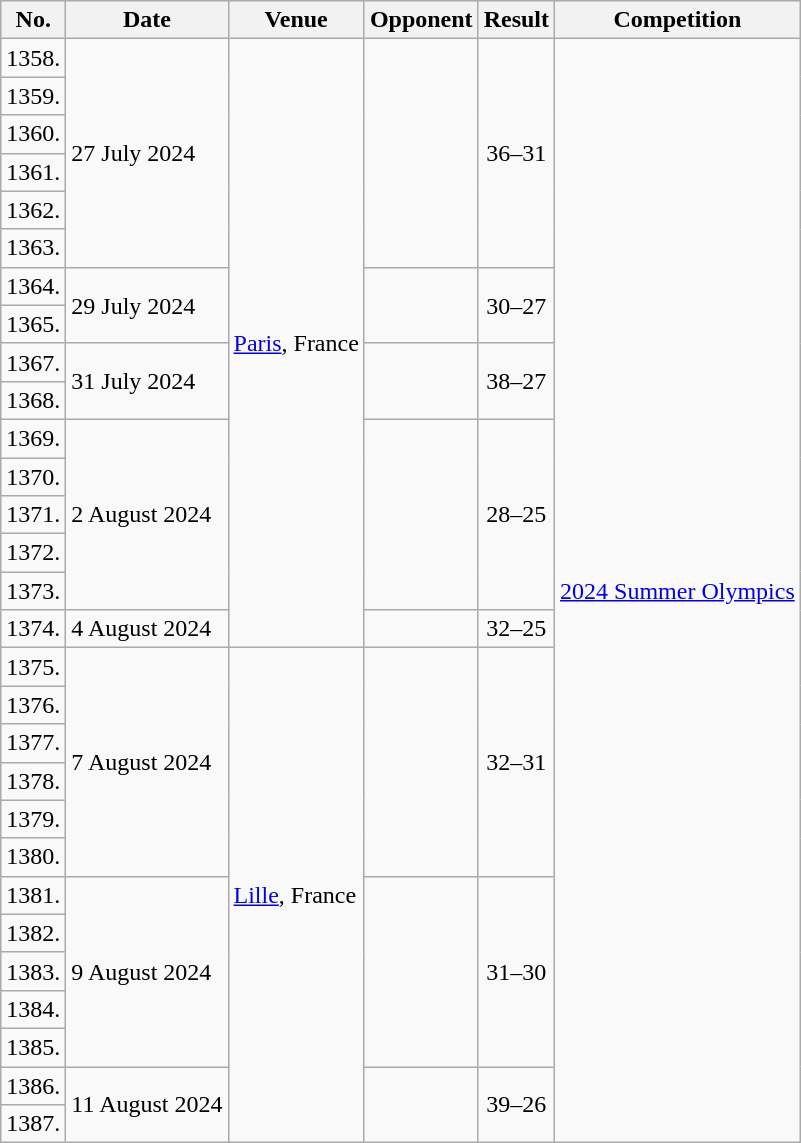<table class="wikitable">
<tr>
<th>No.</th>
<th>Date</th>
<th>Venue</th>
<th>Opponent</th>
<th>Result</th>
<th>Competition</th>
</tr>
<tr>
<td>1358.</td>
<td rowspan=6>27 July 2024</td>
<td rowspan=16><a href='#'>Paris</a>, France</td>
<td rowspan=6></td>
<td rowspan=6 align=center>36–31</td>
<td rowspan=29><a href='#'>2024 Summer Olympics</a></td>
</tr>
<tr>
<td>1359.</td>
</tr>
<tr>
<td>1360.</td>
</tr>
<tr>
<td>1361.</td>
</tr>
<tr>
<td>1362.</td>
</tr>
<tr>
<td>1363.</td>
</tr>
<tr>
<td>1364.</td>
<td rowspan=2>29 July 2024</td>
<td rowspan=2></td>
<td rowspan=2 align=center>30–27</td>
</tr>
<tr>
<td>1365.</td>
</tr>
<tr>
<td>1367.</td>
<td rowspan=2>31 July 2024</td>
<td rowspan=2></td>
<td rowspan=2 align=center>38–27</td>
</tr>
<tr>
<td>1368.</td>
</tr>
<tr>
<td>1369.</td>
<td rowspan=5>2 August 2024</td>
<td rowspan=5></td>
<td rowspan=5 align=center>28–25</td>
</tr>
<tr>
<td>1370.</td>
</tr>
<tr>
<td>1371.</td>
</tr>
<tr>
<td>1372.</td>
</tr>
<tr>
<td>1373.</td>
</tr>
<tr>
<td>1374.</td>
<td>4 August 2024</td>
<td></td>
<td align=center>32–25</td>
</tr>
<tr>
<td>1375.</td>
<td rowspan=6>7 August 2024</td>
<td rowspan=13><a href='#'>Lille</a>, France</td>
<td rowspan=6></td>
<td rowspan=6 align=center>32–31</td>
</tr>
<tr>
<td>1376.</td>
</tr>
<tr>
<td>1377.</td>
</tr>
<tr>
<td>1378.</td>
</tr>
<tr>
<td>1379.</td>
</tr>
<tr>
<td>1380.</td>
</tr>
<tr>
<td>1381.</td>
<td rowspan=5>9 August 2024</td>
<td rowspan=5></td>
<td rowspan=5 align=center>31–30</td>
</tr>
<tr>
<td>1382.</td>
</tr>
<tr>
<td>1383.</td>
</tr>
<tr>
<td>1384.</td>
</tr>
<tr>
<td>1385.</td>
</tr>
<tr>
<td>1386.</td>
<td rowspan=2>11 August 2024</td>
<td rowspan=2></td>
<td rowspan=2 align=center>39–26</td>
</tr>
<tr>
<td>1387.</td>
</tr>
</table>
